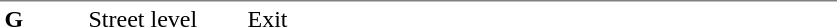<table table border=0 cellspacing=0 cellpadding=3>
<tr>
<td style="border-top:solid 1px gray;" width=50 valign=top><strong>G</strong></td>
<td style="border-top:solid 1px gray;" width=100 valign=top>Street level</td>
<td style="border-top:solid 1px gray;" width=390 valign=top>Exit</td>
</tr>
</table>
